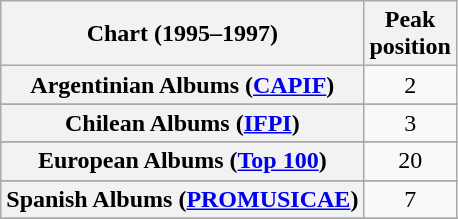<table class="wikitable sortable plainrowheaders" style="text-align:center">
<tr>
<th scope="col">Chart (1995–1997)</th>
<th scope="col">Peak<br>position</th>
</tr>
<tr>
<th scope="row">Argentinian Albums (<a href='#'>CAPIF</a>)</th>
<td>2</td>
</tr>
<tr>
</tr>
<tr>
</tr>
<tr>
</tr>
<tr>
<th scope="row">Chilean Albums (<a href='#'>IFPI</a>)</th>
<td>3</td>
</tr>
<tr>
</tr>
<tr>
<th scope="row">European Albums (<a href='#'>Top 100</a>)</th>
<td>20</td>
</tr>
<tr>
</tr>
<tr>
</tr>
<tr>
</tr>
<tr>
</tr>
<tr>
<th scope="row">Spanish Albums (<a href='#'>PROMUSICAE</a>)</th>
<td>7</td>
</tr>
<tr>
</tr>
<tr>
</tr>
<tr>
</tr>
<tr>
</tr>
</table>
